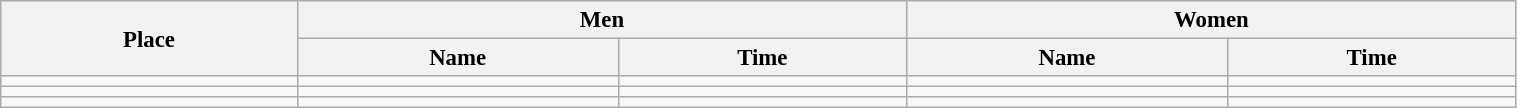<table class=wikitable style="font-size:95%" width="80%">
<tr>
<th rowspan="2">Place</th>
<th colspan="2">Men</th>
<th colspan="2">Women</th>
</tr>
<tr>
<th>Name</th>
<th>Time</th>
<th>Name</th>
<th>Time</th>
</tr>
<tr>
<td align="center"></td>
<td></td>
<td></td>
<td></td>
<td></td>
</tr>
<tr>
<td align="center"></td>
<td></td>
<td></td>
<td></td>
<td></td>
</tr>
<tr>
<td align="center"></td>
<td></td>
<td></td>
<td></td>
<td></td>
</tr>
</table>
